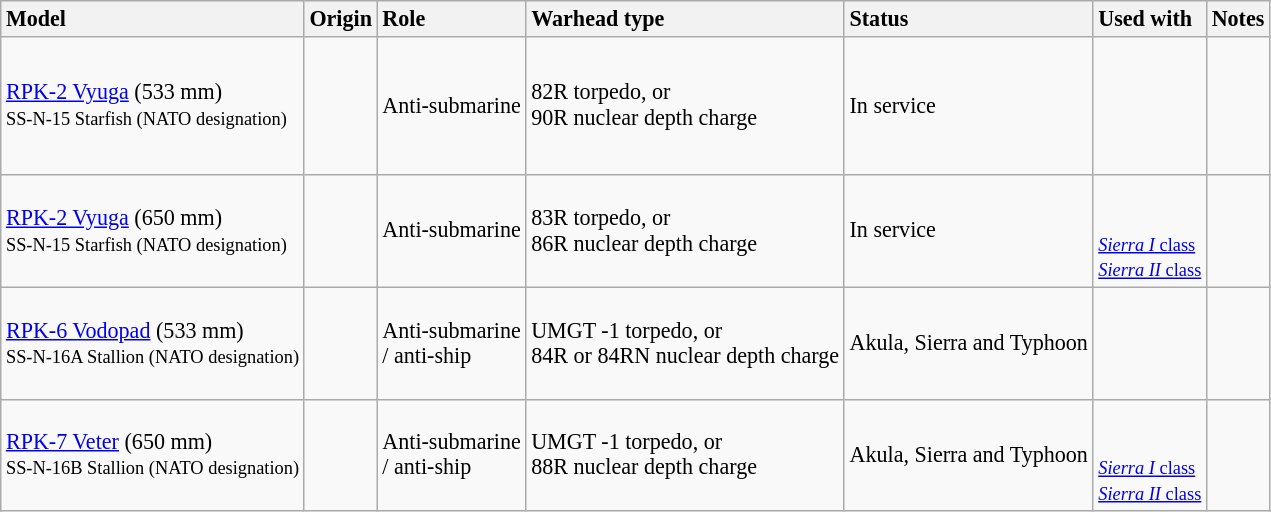<table class="wikitable sortable" style="font-size: 92%;">
<tr>
<th style="text-align: left">Model</th>
<th style="text-align: left">Origin</th>
<th style="text-align: left">Role</th>
<th style="text-align: left">Warhead type</th>
<th style="text-align: left">Status</th>
<th style="text-align: left">Used with</th>
<th style="text-align: left">Notes</th>
</tr>
<tr>
<td><a href='#'>RPK-2 Vyuga</a> (533 mm)<br><small>SS-N-15 Starfish (NATO designation)</small></td>
<td></td>
<td>Anti-submarine</td>
<td>82R torpedo, or<br>90R nuclear depth charge</td>
<td>In service</td>
<td><small></small><br><small></small><br><small></small><br><small></small><br><small></small><br><small></small></td>
<td></td>
</tr>
<tr>
<td><a href='#'>RPK-2 Vyuga</a> (650 mm)<br><small>SS-N-15 Starfish (NATO designation)</small></td>
<td></td>
<td>Anti-submarine</td>
<td>83R torpedo, or<br>86R nuclear depth charge</td>
<td>In service</td>
<td><small></small><br><small></small><br><a href='#'><small><em>Sierra I</em> class</small></a><br><a href='#'><small><em>Sierra II</em> class</small></a></td>
<td></td>
</tr>
<tr>
<td><a href='#'>RPK-6 Vodopad</a> (533 mm)<br><small>SS-N-16A Stallion (NATO designation)</small></td>
<td></td>
<td>Anti-submarine<br>/ anti-ship</td>
<td>UMGT -1 torpedo, or<br>84R or 84RN nuclear depth charge</td>
<td>Akula, Sierra and Typhoon</td>
<td><small></small><br><small></small><br><small></small><br><small></small><br><small></small></td>
<td></td>
</tr>
<tr>
<td><a href='#'>RPK-7 Veter</a> (650 mm)<br><small>SS-N-16B Stallion (NATO designation)</small></td>
<td></td>
<td>Anti-submarine<br>/ anti-ship</td>
<td>UMGT -1 torpedo, or<br>88R nuclear depth charge</td>
<td>Akula, Sierra and Typhoon</td>
<td><small></small><br><small></small><br><a href='#'><small><em>Sierra I</em> class</small></a><br><a href='#'><small><em>Sierra II</em> class</small></a></td>
<td></td>
</tr>
</table>
